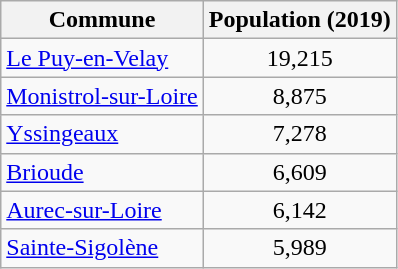<table class=wikitable>
<tr>
<th>Commune</th>
<th>Population (2019)</th>
</tr>
<tr>
<td><a href='#'>Le Puy-en-Velay</a></td>
<td style="text-align: center;">19,215</td>
</tr>
<tr>
<td><a href='#'>Monistrol-sur-Loire</a></td>
<td style="text-align: center;">8,875</td>
</tr>
<tr>
<td><a href='#'>Yssingeaux</a></td>
<td style="text-align: center;">7,278</td>
</tr>
<tr>
<td><a href='#'>Brioude</a></td>
<td style="text-align: center;">6,609</td>
</tr>
<tr>
<td><a href='#'>Aurec-sur-Loire</a></td>
<td style="text-align: center;">6,142</td>
</tr>
<tr>
<td><a href='#'>Sainte-Sigolène</a></td>
<td style="text-align: center;">5,989</td>
</tr>
</table>
